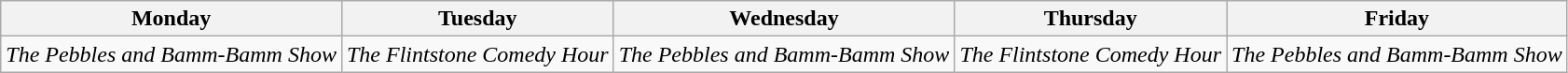<table class="wikitable">
<tr>
<th>Monday</th>
<th>Tuesday</th>
<th>Wednesday</th>
<th>Thursday</th>
<th>Friday</th>
</tr>
<tr>
<td><em>The Pebbles and Bamm-Bamm Show</em></td>
<td><em>The Flintstone Comedy Hour</em></td>
<td><em>The Pebbles and Bamm-Bamm Show</em></td>
<td><em>The Flintstone Comedy Hour</em></td>
<td><em>The Pebbles and Bamm-Bamm Show</em></td>
</tr>
</table>
